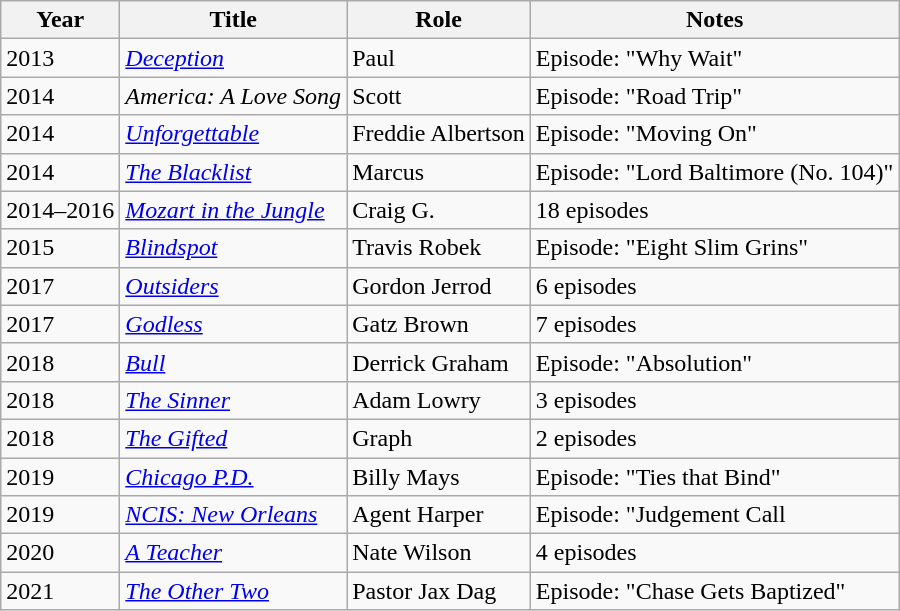<table class="wikitable sortable">
<tr>
<th>Year</th>
<th>Title</th>
<th>Role</th>
<th>Notes</th>
</tr>
<tr>
<td>2013</td>
<td><a href='#'><em>Deception</em></a></td>
<td>Paul</td>
<td>Episode: "Why Wait"</td>
</tr>
<tr>
<td>2014</td>
<td><em>America: A Love Song</em></td>
<td>Scott</td>
<td>Episode: "Road Trip"</td>
</tr>
<tr>
<td>2014</td>
<td><a href='#'><em>Unforgettable</em></a></td>
<td>Freddie Albertson</td>
<td>Episode: "Moving On"</td>
</tr>
<tr>
<td>2014</td>
<td><a href='#'><em>The Blacklist</em></a></td>
<td>Marcus</td>
<td>Episode: "Lord Baltimore (No. 104)"</td>
</tr>
<tr>
<td>2014–2016</td>
<td><em><a href='#'>Mozart in the Jungle</a></em></td>
<td>Craig G.</td>
<td>18 episodes</td>
</tr>
<tr>
<td>2015</td>
<td><a href='#'><em>Blindspot</em></a></td>
<td>Travis Robek</td>
<td>Episode: "Eight Slim Grins"</td>
</tr>
<tr>
<td>2017</td>
<td><a href='#'><em>Outsiders</em></a></td>
<td>Gordon Jerrod</td>
<td>6 episodes</td>
</tr>
<tr>
<td>2017</td>
<td><a href='#'><em>Godless</em></a></td>
<td>Gatz Brown</td>
<td>7 episodes</td>
</tr>
<tr>
<td>2018</td>
<td><a href='#'><em>Bull</em></a></td>
<td>Derrick Graham</td>
<td>Episode: "Absolution"</td>
</tr>
<tr>
<td>2018</td>
<td><a href='#'><em>The Sinner</em></a></td>
<td>Adam Lowry</td>
<td>3 episodes</td>
</tr>
<tr>
<td>2018</td>
<td><a href='#'><em>The Gifted</em></a></td>
<td>Graph</td>
<td>2 episodes</td>
</tr>
<tr>
<td>2019</td>
<td><a href='#'><em>Chicago P.D.</em></a></td>
<td>Billy Mays</td>
<td>Episode: "Ties that Bind"</td>
</tr>
<tr>
<td>2019</td>
<td><em><a href='#'>NCIS: New Orleans</a></em></td>
<td>Agent Harper</td>
<td>Episode: "Judgement Call</td>
</tr>
<tr>
<td>2020</td>
<td><a href='#'><em>A Teacher</em></a></td>
<td>Nate Wilson</td>
<td>4 episodes</td>
</tr>
<tr>
<td>2021</td>
<td><a href='#'><em>The Other Two</em></a></td>
<td>Pastor Jax Dag</td>
<td>Episode: "Chase Gets Baptized"</td>
</tr>
</table>
